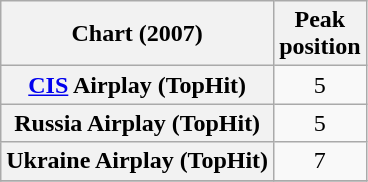<table class="wikitable sortable plainrowheaders" style="text-align:center">
<tr>
<th scope="col">Chart (2007)</th>
<th scope="col">Peak<br>position</th>
</tr>
<tr>
<th scope="row"><a href='#'>CIS</a> Airplay (TopHit)</th>
<td>5</td>
</tr>
<tr>
<th scope="row">Russia Airplay (TopHit)</th>
<td>5</td>
</tr>
<tr>
<th scope="row">Ukraine Airplay (TopHit)</th>
<td>7</td>
</tr>
<tr>
</tr>
</table>
